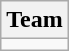<table class="wikitable" style="display:inline-table;">
<tr>
<th>Team</th>
</tr>
<tr>
<td></td>
</tr>
</table>
